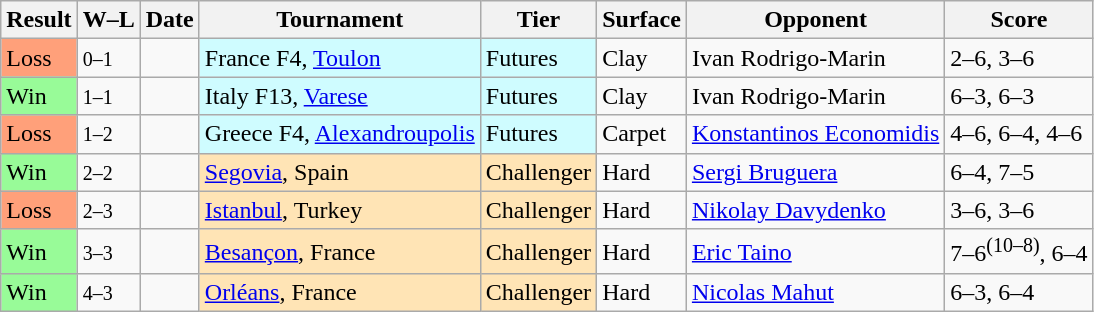<table class="sortable wikitable">
<tr>
<th>Result</th>
<th class="unsortable">W–L</th>
<th>Date</th>
<th>Tournament</th>
<th>Tier</th>
<th>Surface</th>
<th>Opponent</th>
<th class="unsortable">Score</th>
</tr>
<tr>
<td style="background:#ffa07a;">Loss</td>
<td><small>0–1</small></td>
<td></td>
<td style="background:#cffcff;">France F4, <a href='#'>Toulon</a></td>
<td style="background:#cffcff;">Futures</td>
<td>Clay</td>
<td> Ivan Rodrigo-Marin</td>
<td>2–6, 3–6</td>
</tr>
<tr>
<td style="background:#98fb98;">Win</td>
<td><small>1–1</small></td>
<td></td>
<td style="background:#cffcff;">Italy F13, <a href='#'>Varese</a></td>
<td style="background:#cffcff;">Futures</td>
<td>Clay</td>
<td> Ivan Rodrigo-Marin</td>
<td>6–3, 6–3</td>
</tr>
<tr>
<td style="background:#ffa07a;">Loss</td>
<td><small>1–2</small></td>
<td></td>
<td style="background:#cffcff;">Greece F4, <a href='#'>Alexandroupolis</a></td>
<td style="background:#cffcff;">Futures</td>
<td>Carpet</td>
<td> <a href='#'>Konstantinos Economidis</a></td>
<td>4–6, 6–4, 4–6</td>
</tr>
<tr>
<td style="background:#98fb98;">Win</td>
<td><small>2–2</small></td>
<td></td>
<td style="background:moccasin;"><a href='#'>Segovia</a>, Spain</td>
<td style="background:moccasin;">Challenger</td>
<td>Hard</td>
<td> <a href='#'>Sergi Bruguera</a></td>
<td>6–4, 7–5</td>
</tr>
<tr>
<td style="background:#ffa07a;">Loss</td>
<td><small>2–3</small></td>
<td></td>
<td style="background:moccasin;"><a href='#'>Istanbul</a>, Turkey</td>
<td style="background:moccasin;">Challenger</td>
<td>Hard</td>
<td> <a href='#'>Nikolay Davydenko</a></td>
<td>3–6, 3–6</td>
</tr>
<tr>
<td style="background:#98fb98;">Win</td>
<td><small>3–3</small></td>
<td></td>
<td style="background:moccasin;"><a href='#'>Besançon</a>, France</td>
<td style="background:moccasin;">Challenger</td>
<td>Hard</td>
<td> <a href='#'>Eric Taino</a></td>
<td>7–6<sup>(10–8)</sup>, 6–4</td>
</tr>
<tr>
<td style="background:#98fb98;">Win</td>
<td><small>4–3</small></td>
<td></td>
<td style="background:moccasin;"><a href='#'>Orléans</a>, France</td>
<td style="background:moccasin;">Challenger</td>
<td>Hard</td>
<td> <a href='#'>Nicolas Mahut</a></td>
<td>6–3, 6–4</td>
</tr>
</table>
